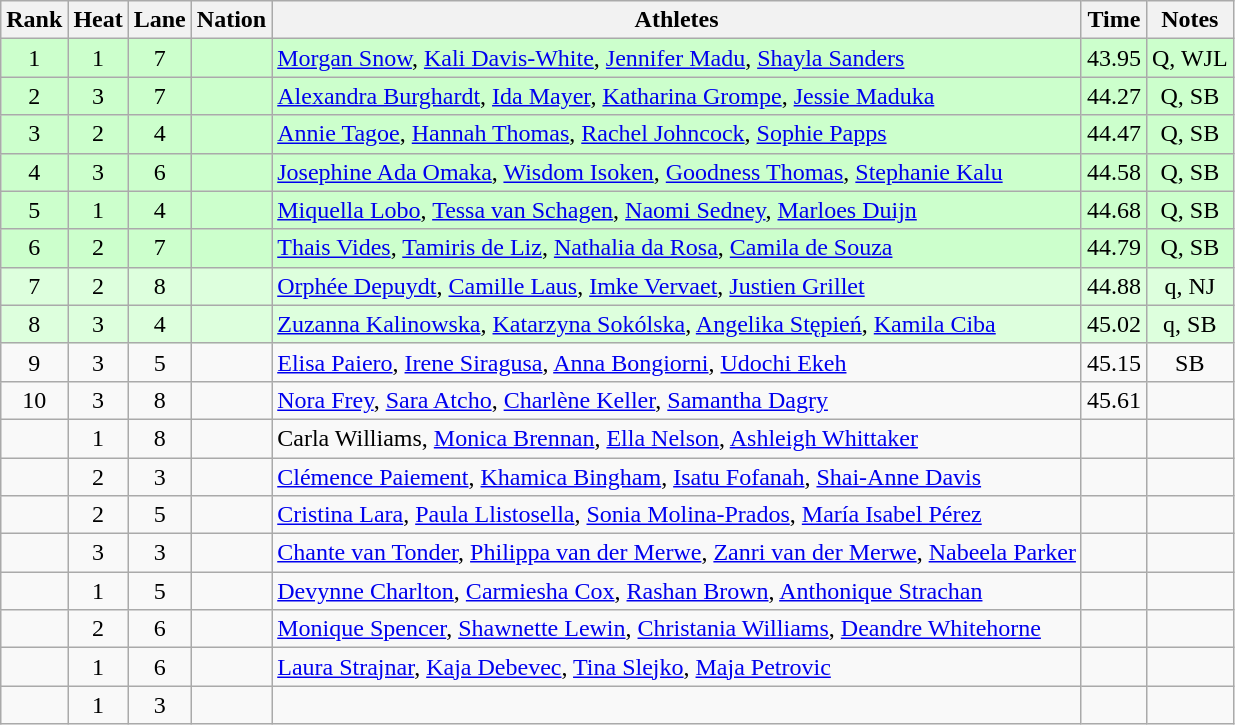<table class="wikitable sortable" style="text-align:center">
<tr>
<th>Rank</th>
<th>Heat</th>
<th>Lane</th>
<th>Nation</th>
<th>Athletes</th>
<th>Time</th>
<th>Notes</th>
</tr>
<tr bgcolor=ccffcc>
<td>1</td>
<td>1</td>
<td>7</td>
<td align=left></td>
<td align=left><a href='#'>Morgan Snow</a>, <a href='#'>Kali Davis-White</a>, <a href='#'>Jennifer Madu</a>, <a href='#'>Shayla Sanders</a></td>
<td>43.95</td>
<td>Q, WJL</td>
</tr>
<tr bgcolor=ccffcc>
<td>2</td>
<td>3</td>
<td>7</td>
<td align=left></td>
<td align=left><a href='#'>Alexandra Burghardt</a>, <a href='#'>Ida Mayer</a>, <a href='#'>Katharina Grompe</a>, <a href='#'>Jessie Maduka</a></td>
<td>44.27</td>
<td>Q, SB</td>
</tr>
<tr bgcolor=ccffcc>
<td>3</td>
<td>2</td>
<td>4</td>
<td align=left></td>
<td align=left><a href='#'>Annie Tagoe</a>, <a href='#'>Hannah Thomas</a>, <a href='#'>Rachel Johncock</a>, <a href='#'>Sophie Papps</a></td>
<td>44.47</td>
<td>Q, SB</td>
</tr>
<tr bgcolor=ccffcc>
<td>4</td>
<td>3</td>
<td>6</td>
<td align=left></td>
<td align=left><a href='#'>Josephine Ada Omaka</a>, <a href='#'>Wisdom Isoken</a>, <a href='#'>Goodness Thomas</a>, <a href='#'>Stephanie Kalu</a></td>
<td>44.58</td>
<td>Q, SB</td>
</tr>
<tr bgcolor=ccffcc>
<td>5</td>
<td>1</td>
<td>4</td>
<td align=left></td>
<td align=left><a href='#'>Miquella Lobo</a>, <a href='#'>Tessa van Schagen</a>, <a href='#'>Naomi Sedney</a>, <a href='#'>Marloes Duijn</a></td>
<td>44.68</td>
<td>Q, SB</td>
</tr>
<tr bgcolor=ccffcc>
<td>6</td>
<td>2</td>
<td>7</td>
<td align=left></td>
<td align=left><a href='#'>Thais Vides</a>, <a href='#'>Tamiris de Liz</a>, <a href='#'>Nathalia da Rosa</a>, <a href='#'>Camila de Souza</a></td>
<td>44.79</td>
<td>Q, SB</td>
</tr>
<tr bgcolor=ddffdd>
<td>7</td>
<td>2</td>
<td>8</td>
<td align=left></td>
<td align=left><a href='#'>Orphée Depuydt</a>, <a href='#'>Camille Laus</a>, <a href='#'>Imke Vervaet</a>, <a href='#'>Justien Grillet</a></td>
<td>44.88</td>
<td>q, NJ</td>
</tr>
<tr bgcolor=ddffdd>
<td>8</td>
<td>3</td>
<td>4</td>
<td align=left></td>
<td align=left><a href='#'>Zuzanna Kalinowska</a>, <a href='#'>Katarzyna Sokólska</a>, <a href='#'>Angelika Stępień</a>, <a href='#'>Kamila Ciba</a></td>
<td>45.02</td>
<td>q, SB</td>
</tr>
<tr>
<td>9</td>
<td>3</td>
<td>5</td>
<td align=left></td>
<td align=left><a href='#'>Elisa Paiero</a>, <a href='#'>Irene Siragusa</a>, <a href='#'>Anna Bongiorni</a>, <a href='#'>Udochi Ekeh</a></td>
<td>45.15</td>
<td>SB</td>
</tr>
<tr>
<td>10</td>
<td>3</td>
<td>8</td>
<td align=left></td>
<td align=left><a href='#'>Nora Frey</a>, <a href='#'>Sara Atcho</a>, <a href='#'>Charlène Keller</a>, <a href='#'>Samantha Dagry</a></td>
<td>45.61</td>
<td></td>
</tr>
<tr>
<td></td>
<td>1</td>
<td>8</td>
<td align=left></td>
<td align=left>Carla Williams, <a href='#'>Monica Brennan</a>, <a href='#'>Ella Nelson</a>, <a href='#'>Ashleigh Whittaker</a></td>
<td></td>
<td></td>
</tr>
<tr>
<td></td>
<td>2</td>
<td>3</td>
<td align=left></td>
<td align=left><a href='#'>Clémence Paiement</a>, <a href='#'>Khamica Bingham</a>, <a href='#'>Isatu Fofanah</a>, <a href='#'>Shai-Anne Davis</a></td>
<td></td>
<td></td>
</tr>
<tr>
<td></td>
<td>2</td>
<td>5</td>
<td align=left></td>
<td align=left><a href='#'>Cristina Lara</a>, <a href='#'>Paula Llistosella</a>, <a href='#'>Sonia Molina-Prados</a>, <a href='#'>María Isabel Pérez</a></td>
<td></td>
<td></td>
</tr>
<tr>
<td></td>
<td>3</td>
<td>3</td>
<td align=left></td>
<td align=left><a href='#'>Chante van Tonder</a>, <a href='#'>Philippa van der Merwe</a>, <a href='#'>Zanri van der Merwe</a>, <a href='#'>Nabeela Parker</a></td>
<td></td>
<td></td>
</tr>
<tr>
<td></td>
<td>1</td>
<td>5</td>
<td align=left></td>
<td align=left><a href='#'>Devynne Charlton</a>, <a href='#'>Carmiesha Cox</a>, <a href='#'>Rashan Brown</a>, <a href='#'>Anthonique Strachan</a></td>
<td></td>
<td></td>
</tr>
<tr>
<td></td>
<td>2</td>
<td>6</td>
<td align=left></td>
<td align=left><a href='#'>Monique Spencer</a>, <a href='#'>Shawnette Lewin</a>, <a href='#'>Christania Williams</a>, <a href='#'>Deandre Whitehorne</a></td>
<td></td>
<td></td>
</tr>
<tr>
<td></td>
<td>1</td>
<td>6</td>
<td align=left></td>
<td align=left><a href='#'>Laura Strajnar</a>, <a href='#'>Kaja Debevec</a>, <a href='#'>Tina Slejko</a>, <a href='#'>Maja Petrovic</a></td>
<td></td>
<td></td>
</tr>
<tr>
<td></td>
<td>1</td>
<td>3</td>
<td align=left></td>
<td align=left></td>
<td></td>
<td></td>
</tr>
</table>
